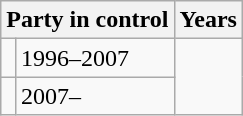<table class="wikitable">
<tr>
<th colspan="2">Party in control</th>
<th>Years</th>
</tr>
<tr>
<td></td>
<td>1996–2007</td>
</tr>
<tr>
<td></td>
<td>2007–</td>
</tr>
</table>
